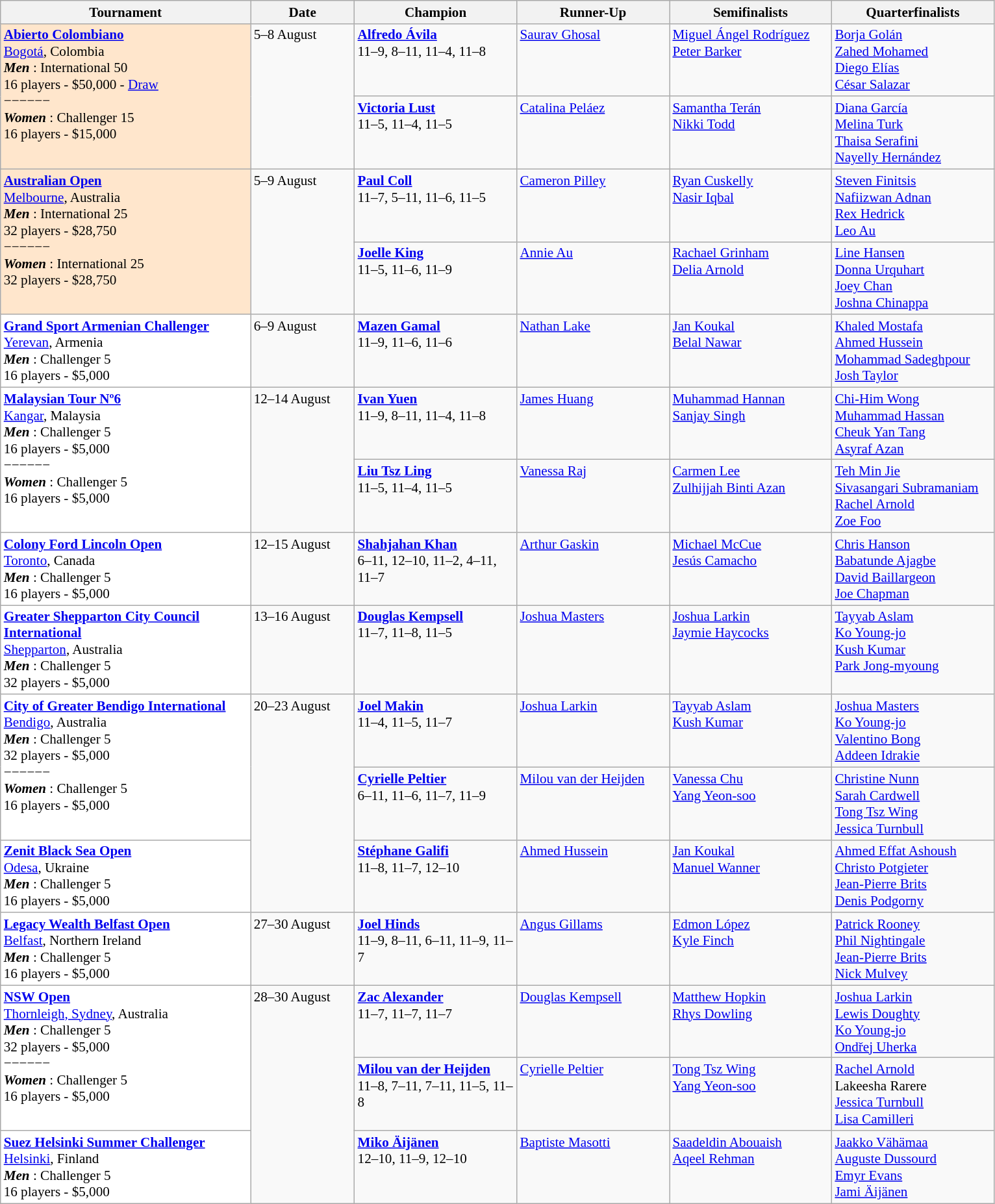<table class="wikitable" style="font-size:88%">
<tr>
<th width=250>Tournament</th>
<th width=100>Date</th>
<th width=160>Champion</th>
<th width=150>Runner-Up</th>
<th width=160>Semifinalists</th>
<th width=160>Quarterfinalists</th>
</tr>
<tr valign=top>
<td rowspan=2 style="background:#ffe6cc;"><strong><a href='#'>Abierto Colombiano</a> </strong><br> <a href='#'>Bogotá</a>, Colombia<br><strong> <em>Men</em> </strong>: International 50<br>16 players - $50,000 - <a href='#'>Draw</a><br>−−−−−−<br><strong> <em>Women</em> </strong>: Challenger 15<br>16 players - $15,000</td>
<td rowspan=2>5–8 August</td>
<td> <strong><a href='#'>Alfredo Ávila</a></strong><br>11–9, 8–11, 11–4, 11–8</td>
<td> <a href='#'>Saurav Ghosal</a></td>
<td> <a href='#'>Miguel Ángel Rodríguez</a><br> <a href='#'>Peter Barker</a></td>
<td> <a href='#'>Borja Golán</a><br> <a href='#'>Zahed Mohamed</a><br> <a href='#'>Diego Elías</a><br> <a href='#'>César Salazar</a></td>
</tr>
<tr valign=top>
<td> <strong><a href='#'>Victoria Lust</a></strong><br>11–5, 11–4, 11–5</td>
<td> <a href='#'>Catalina Peláez</a></td>
<td> <a href='#'>Samantha Terán</a><br> <a href='#'>Nikki Todd</a></td>
<td> <a href='#'>Diana García</a><br> <a href='#'>Melina Turk</a><br> <a href='#'>Thaisa Serafini</a><br> <a href='#'>Nayelly Hernández</a></td>
</tr>
<tr valign=top>
<td rowspan=2 style="background:#ffe6cc;"><strong><a href='#'>Australian Open</a></strong><br> <a href='#'>Melbourne</a>, Australia<br><strong> <em>Men</em> </strong>: International 25<br>32 players - $28,750<br>−−−−−−<br><strong> <em>Women</em> </strong>: International 25<br>32 players - $28,750</td>
<td rowspan=2>5–9 August</td>
<td> <strong><a href='#'>Paul Coll</a></strong><br>11–7, 5–11, 11–6, 11–5</td>
<td> <a href='#'>Cameron Pilley</a></td>
<td> <a href='#'>Ryan Cuskelly</a><br> <a href='#'>Nasir Iqbal</a></td>
<td> <a href='#'>Steven Finitsis</a><br> <a href='#'>Nafiizwan Adnan</a><br> <a href='#'>Rex Hedrick</a><br> <a href='#'>Leo Au</a></td>
</tr>
<tr valign=top>
<td> <strong><a href='#'>Joelle King</a></strong><br>11–5, 11–6, 11–9</td>
<td> <a href='#'>Annie Au</a></td>
<td> <a href='#'>Rachael Grinham</a><br> <a href='#'>Delia Arnold</a></td>
<td> <a href='#'>Line Hansen</a><br> <a href='#'>Donna Urquhart</a><br> <a href='#'>Joey Chan</a><br> <a href='#'>Joshna Chinappa</a></td>
</tr>
<tr valign=top>
<td style="background:#fff;"><strong><a href='#'>Grand Sport Armenian Challenger</a></strong><br> <a href='#'>Yerevan</a>, Armenia<br><strong> <em>Men</em> </strong>: Challenger 5<br>16 players - $5,000</td>
<td>6–9 August</td>
<td> <strong><a href='#'>Mazen Gamal</a></strong><br>11–9, 11–6, 11–6</td>
<td> <a href='#'>Nathan Lake</a></td>
<td> <a href='#'>Jan Koukal</a><br> <a href='#'>Belal Nawar</a></td>
<td> <a href='#'>Khaled Mostafa</a><br> <a href='#'>Ahmed Hussein</a><br> <a href='#'>Mohammad Sadeghpour</a><br> <a href='#'>Josh Taylor</a></td>
</tr>
<tr valign=top>
<td rowspan=2 style="background:#fff;"><strong><a href='#'>Malaysian Tour Nº6</a> </strong><br> <a href='#'>Kangar</a>, Malaysia<br><strong> <em>Men</em> </strong>: Challenger 5<br>16 players - $5,000<br>−−−−−−<br><strong> <em>Women</em> </strong>: Challenger 5<br>16 players - $5,000</td>
<td rowspan=2>12–14 August</td>
<td> <strong><a href='#'>Ivan Yuen</a></strong><br>11–9, 8–11, 11–4, 11–8</td>
<td> <a href='#'>James Huang</a></td>
<td> <a href='#'>Muhammad Hannan</a><br> <a href='#'>Sanjay Singh</a></td>
<td> <a href='#'>Chi-Him Wong</a><br> <a href='#'>Muhammad Hassan</a><br> <a href='#'>Cheuk Yan Tang</a><br> <a href='#'>Asyraf Azan</a></td>
</tr>
<tr valign=top>
<td> <strong><a href='#'>Liu Tsz Ling</a></strong><br>11–5, 11–4, 11–5</td>
<td> <a href='#'>Vanessa Raj</a></td>
<td> <a href='#'>Carmen Lee</a><br> <a href='#'>Zulhijjah Binti Azan</a></td>
<td> <a href='#'>Teh Min Jie</a><br> <a href='#'>Sivasangari Subramaniam</a><br> <a href='#'>Rachel Arnold</a><br> <a href='#'>Zoe Foo</a></td>
</tr>
<tr valign=top>
<td style="background:#fff;"><strong><a href='#'>Colony Ford Lincoln  Open</a></strong><br> <a href='#'>Toronto</a>, Canada<br><strong> <em>Men</em> </strong>: Challenger 5<br>16 players - $5,000</td>
<td>12–15 August</td>
<td> <strong><a href='#'>Shahjahan Khan</a></strong><br>6–11, 12–10, 11–2, 4–11, 11–7</td>
<td> <a href='#'>Arthur Gaskin</a></td>
<td> <a href='#'>Michael McCue</a><br> <a href='#'>Jesús Camacho</a></td>
<td> <a href='#'>Chris Hanson</a><br> <a href='#'>Babatunde Ajagbe</a><br> <a href='#'>David Baillargeon</a><br> <a href='#'>Joe Chapman</a></td>
</tr>
<tr valign=top>
<td style="background:#fff;"><strong><a href='#'>Greater Shepparton City Council International</a></strong><br> <a href='#'>Shepparton</a>, Australia<br><strong> <em>Men</em> </strong>: Challenger 5<br>32 players - $5,000</td>
<td>13–16 August</td>
<td> <strong><a href='#'>Douglas Kempsell</a></strong><br>11–7, 11–8, 11–5</td>
<td> <a href='#'>Joshua Masters</a></td>
<td> <a href='#'>Joshua Larkin</a><br> <a href='#'>Jaymie Haycocks</a></td>
<td> <a href='#'>Tayyab Aslam</a><br> <a href='#'>Ko Young-jo</a><br> <a href='#'>Kush Kumar</a><br> <a href='#'>Park Jong-myoung</a></td>
</tr>
<tr valign=top>
<td rowspan=2 style="background:#fff;"><strong><a href='#'>City of Greater Bendigo International</a></strong><br> <a href='#'>Bendigo</a>, Australia<br><strong> <em>Men</em> </strong>: Challenger 5<br>32 players - $5,000<br>−−−−−−<br><strong> <em>Women</em> </strong>: Challenger 5<br>16 players - $5,000</td>
<td rowspan=3>20–23 August</td>
<td> <strong><a href='#'>Joel Makin</a></strong><br>11–4, 11–5, 11–7</td>
<td> <a href='#'>Joshua Larkin</a></td>
<td> <a href='#'>Tayyab Aslam</a><br> <a href='#'>Kush Kumar</a></td>
<td> <a href='#'>Joshua Masters</a><br> <a href='#'>Ko Young-jo</a><br> <a href='#'>Valentino Bong</a><br> <a href='#'>Addeen Idrakie</a></td>
</tr>
<tr valign=top>
<td> <strong><a href='#'>Cyrielle Peltier</a></strong><br>6–11, 11–6, 11–7, 11–9</td>
<td> <a href='#'>Milou van der Heijden</a></td>
<td> <a href='#'>Vanessa Chu</a><br> <a href='#'>Yang Yeon-soo</a></td>
<td> <a href='#'>Christine Nunn</a><br> <a href='#'>Sarah Cardwell</a><br> <a href='#'>Tong Tsz Wing</a><br> <a href='#'>Jessica Turnbull</a></td>
</tr>
<tr valign=top>
<td style="background:#fff;"><strong><a href='#'>Zenit Black Sea Open</a></strong><br> <a href='#'>Odesa</a>, Ukraine<br><strong> <em>Men</em> </strong>: Challenger 5<br>16 players - $5,000</td>
<td> <strong><a href='#'>Stéphane Galifi</a></strong><br>11–8, 11–7, 12–10</td>
<td> <a href='#'>Ahmed Hussein</a></td>
<td> <a href='#'>Jan Koukal</a><br> <a href='#'>Manuel Wanner</a></td>
<td> <a href='#'>Ahmed Effat Ashoush</a><br> <a href='#'>Christo Potgieter</a><br> <a href='#'>Jean-Pierre Brits</a><br> <a href='#'>Denis Podgorny</a></td>
</tr>
<tr valign=top>
<td style="background:#fff;"><strong><a href='#'>Legacy Wealth Belfast Open</a></strong><br> <a href='#'>Belfast</a>, Northern Ireland<br><strong> <em>Men</em> </strong>: Challenger 5<br>16 players - $5,000</td>
<td>27–30 August</td>
<td> <strong><a href='#'>Joel Hinds</a></strong><br>11–9, 8–11, 6–11, 11–9, 11–7</td>
<td> <a href='#'>Angus Gillams</a></td>
<td> <a href='#'>Edmon López</a><br> <a href='#'>Kyle Finch</a></td>
<td> <a href='#'>Patrick Rooney</a><br> <a href='#'>Phil Nightingale</a><br> <a href='#'>Jean-Pierre Brits</a><br> <a href='#'>Nick Mulvey</a></td>
</tr>
<tr valign=top>
<td rowspan=2 style="background:#fff;"><strong><a href='#'>NSW Open</a></strong><br> <a href='#'>Thornleigh, Sydney</a>, Australia<br><strong> <em>Men</em> </strong>: Challenger 5<br>32 players - $5,000<br>−−−−−−<br><strong> <em>Women</em> </strong>: Challenger 5<br>16 players - $5,000</td>
<td rowspan=3>28–30 August</td>
<td> <strong><a href='#'>Zac Alexander</a></strong><br>11–7, 11–7, 11–7</td>
<td> <a href='#'>Douglas Kempsell</a></td>
<td> <a href='#'>Matthew Hopkin</a><br> <a href='#'>Rhys Dowling</a></td>
<td> <a href='#'>Joshua Larkin</a><br> <a href='#'>Lewis Doughty</a><br> <a href='#'>Ko Young-jo</a><br> <a href='#'>Ondřej Uherka</a></td>
</tr>
<tr valign=top>
<td> <strong><a href='#'>Milou van der Heijden</a></strong><br>11–8, 7–11, 7–11, 11–5, 11–8</td>
<td> <a href='#'>Cyrielle Peltier</a></td>
<td> <a href='#'>Tong Tsz Wing</a><br> <a href='#'>Yang Yeon-soo</a></td>
<td> <a href='#'>Rachel Arnold</a><br> Lakeesha Rarere<br> <a href='#'>Jessica Turnbull</a><br> <a href='#'>Lisa Camilleri</a></td>
</tr>
<tr valign=top>
<td style="background:#fff;"><strong><a href='#'>Suez Helsinki Summer Challenger</a></strong><br> <a href='#'>Helsinki</a>, Finland<br><strong> <em>Men</em> </strong>: Challenger 5<br>16 players - $5,000</td>
<td> <strong><a href='#'>Miko Äijänen</a></strong><br>12–10, 11–9, 12–10</td>
<td> <a href='#'>Baptiste Masotti</a></td>
<td> <a href='#'>Saadeldin Abouaish</a><br> <a href='#'>Aqeel Rehman</a></td>
<td> <a href='#'>Jaakko Vähämaa</a><br> <a href='#'>Auguste Dussourd</a><br> <a href='#'>Emyr Evans</a><br> <a href='#'>Jami Äijänen</a></td>
</tr>
</table>
